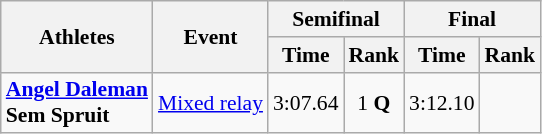<table class="wikitable" style="font-size:90%">
<tr>
<th rowspan=2>Athletes</th>
<th rowspan=2>Event</th>
<th colspan=2>Semifinal</th>
<th colspan=2>Final</th>
</tr>
<tr>
<th>Time</th>
<th>Rank</th>
<th>Time</th>
<th>Rank</th>
</tr>
<tr align=center>
<td align=left><strong><a href='#'>Angel Daleman</a><br>Sem Spruit</strong></td>
<td align=left><a href='#'>Mixed relay</a></td>
<td>3:07.64</td>
<td>1 <strong>Q</strong></td>
<td>3:12.10</td>
<td></td>
</tr>
</table>
